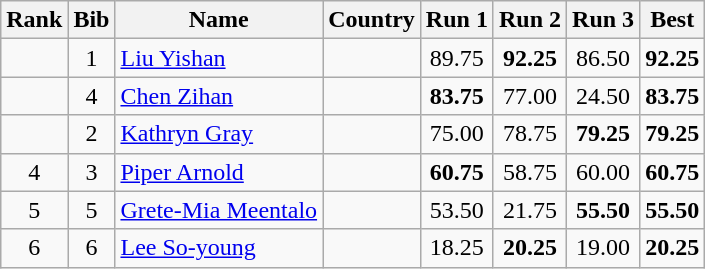<table class="wikitable sortable" style="text-align:center">
<tr>
<th>Rank</th>
<th>Bib</th>
<th>Name</th>
<th>Country</th>
<th>Run 1</th>
<th>Run 2</th>
<th>Run 3</th>
<th>Best</th>
</tr>
<tr>
<td></td>
<td>1</td>
<td align=left><a href='#'>Liu Yishan</a></td>
<td align=left></td>
<td>89.75</td>
<td><strong>92.25</strong></td>
<td>86.50</td>
<td><strong>92.25</strong></td>
</tr>
<tr>
<td></td>
<td>4</td>
<td align=left><a href='#'>Chen Zihan</a></td>
<td align=left></td>
<td><strong>83.75</strong></td>
<td>77.00</td>
<td>24.50</td>
<td><strong>83.75</strong></td>
</tr>
<tr>
<td></td>
<td>2</td>
<td align=left><a href='#'>Kathryn Gray</a></td>
<td align=left></td>
<td>75.00</td>
<td>78.75</td>
<td><strong>79.25</strong></td>
<td><strong>79.25</strong></td>
</tr>
<tr>
<td>4</td>
<td>3</td>
<td align=left><a href='#'>Piper Arnold</a></td>
<td align=left></td>
<td><strong>60.75</strong></td>
<td>58.75</td>
<td>60.00</td>
<td><strong>60.75</strong></td>
</tr>
<tr>
<td>5</td>
<td>5</td>
<td align=left><a href='#'>Grete-Mia Meentalo</a></td>
<td align=left></td>
<td>53.50</td>
<td>21.75</td>
<td><strong>55.50</strong></td>
<td><strong>55.50</strong></td>
</tr>
<tr>
<td>6</td>
<td>6</td>
<td align=left><a href='#'>Lee So-young</a></td>
<td align=left></td>
<td>18.25</td>
<td><strong>20.25</strong></td>
<td>19.00</td>
<td><strong>20.25</strong></td>
</tr>
</table>
